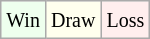<table class="wikitable">
<tr>
<td style="background-color: #EEFFEE;"><small>Win</small></td>
<td style="background-color: #FFFFEE;"><small>Draw</small></td>
<td style="background-color: #FFEEEE;"><small>Loss</small></td>
</tr>
</table>
